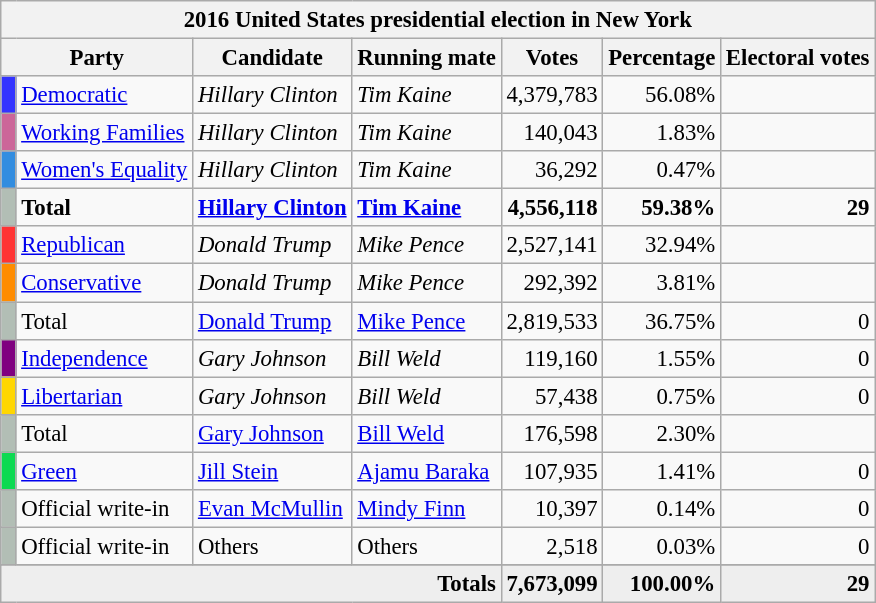<table class="wikitable" style="font-size: 95%;">
<tr>
<th colspan=7>2016 United States presidential election in New York</th>
</tr>
<tr>
<th colspan=2>Party</th>
<th>Candidate</th>
<th>Running mate</th>
<th>Votes</th>
<th>Percentage</th>
<th>Electoral votes</th>
</tr>
<tr>
<th style="background-color:#3333FF; width: 3px"></th>
<td><a href='#'>Democratic</a></td>
<td><em>Hillary Clinton</em></td>
<td><em>Tim Kaine</em></td>
<td align="right">4,379,783</td>
<td align="right">56.08%</td>
<td align="right"></td>
</tr>
<tr>
<th style="background-color:#CC6699; width: 3px"></th>
<td><a href='#'>Working Families</a></td>
<td><em>Hillary Clinton</em></td>
<td><em>Tim Kaine</em></td>
<td align="right">140,043</td>
<td align="right">1.83%</td>
<td align="right"></td>
</tr>
<tr>
<th style="background-color:#328DE0; width: 3px"></th>
<td><a href='#'>Women's Equality</a></td>
<td><em>Hillary Clinton</em></td>
<td><em>Tim Kaine</em></td>
<td align="right">36,292</td>
<td align="right">0.47%</td>
<td align="right"></td>
</tr>
<tr>
<th style="background-color:#B2BEB5; width: 3px"></th>
<td><strong>Total</strong></td>
<td><strong><a href='#'>Hillary Clinton</a></strong></td>
<td><strong><a href='#'>Tim Kaine</a></strong></td>
<td align="right"><strong>4,556,118</strong></td>
<td align="right"><strong>59.38%</strong></td>
<td align="right"><strong>29</strong></td>
</tr>
<tr>
<th style="background-color:#FF3333; width: 3px"></th>
<td><a href='#'>Republican</a></td>
<td><em>Donald Trump</em></td>
<td><em>Mike Pence</em></td>
<td align="right">2,527,141</td>
<td align="right">32.94%</td>
<td align="right"></td>
</tr>
<tr>
<th style="background-color:#FF8C00; width: 3px"></th>
<td><a href='#'>Conservative</a></td>
<td><em>Donald Trump</em></td>
<td><em>Mike Pence</em></td>
<td align="right">292,392</td>
<td align="right">3.81%</td>
<td align="right"></td>
</tr>
<tr>
<th style="background-color:#B2BEB5; width: 3px"></th>
<td>Total</td>
<td><a href='#'>Donald Trump</a></td>
<td><a href='#'>Mike Pence</a></td>
<td align="right">2,819,533</td>
<td align="right">36.75%</td>
<td align="right">0</td>
</tr>
<tr>
<th style="background-color:#800080; width: 3px"></th>
<td><a href='#'>Independence</a></td>
<td><em>Gary Johnson</em></td>
<td><em>Bill Weld</em></td>
<td align="right">119,160</td>
<td align="right">1.55%</td>
<td align="right">0</td>
</tr>
<tr>
<th style="background-color:#FFD700; width: 3px"></th>
<td><a href='#'>Libertarian</a></td>
<td><em>Gary Johnson</em></td>
<td><em>Bill Weld</em></td>
<td align="right">57,438</td>
<td align="right">0.75%</td>
<td align="right">0</td>
</tr>
<tr>
<th style="background-color:#B2BEB5; width: 3px"></th>
<td>Total</td>
<td><a href='#'>Gary Johnson</a></td>
<td><a href='#'>Bill Weld</a></td>
<td align="right">176,598</td>
<td align="right">2.30%</td>
<td align="right"></td>
</tr>
<tr>
<th style="background-color:#0BDA51; width: 3px"></th>
<td><a href='#'>Green</a></td>
<td><a href='#'>Jill Stein</a></td>
<td><a href='#'>Ajamu Baraka</a></td>
<td align="right">107,935</td>
<td align="right">1.41%</td>
<td align="right">0</td>
</tr>
<tr>
<th style="background-color:#B2BEB5; width: 3px"></th>
<td>Official write-in</td>
<td><a href='#'>Evan McMullin</a></td>
<td><a href='#'>Mindy Finn</a></td>
<td align="right">10,397</td>
<td align="right">0.14%</td>
<td align="right">0</td>
</tr>
<tr>
<th style="background-color:#B2BEB5; width: 3px"></th>
<td>Official write-in</td>
<td>Others</td>
<td>Others</td>
<td align="right">2,518</td>
<td align="right">0.03%</td>
<td align="right">0</td>
</tr>
<tr>
</tr>
<tr bgcolor="#EEEEEE">
<td colspan=4 align="right"><strong>Totals</strong></td>
<td align="right"><strong>7,673,099</strong></td>
<td align="right"><strong>100.00%</strong></td>
<td align="right"><strong>29</strong></td>
</tr>
</table>
